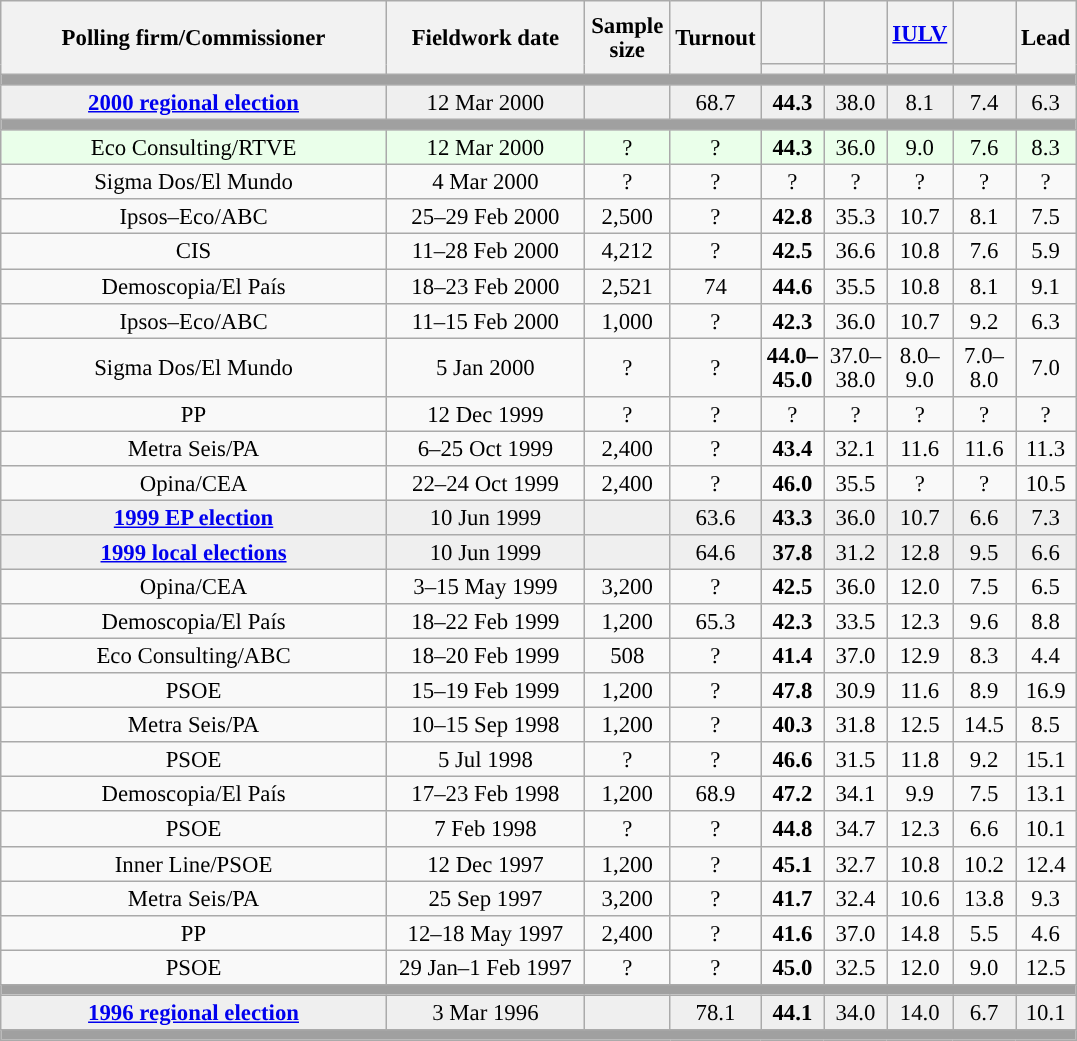<table class="wikitable collapsible collapsed" style="text-align:center; font-size:95%; line-height:16px;">
<tr style="height:42px;">
<th style="width:250px;" rowspan="2">Polling firm/Commissioner</th>
<th style="width:125px;" rowspan="2">Fieldwork date</th>
<th style="width:50px;" rowspan="2">Sample size</th>
<th style="width:45px;" rowspan="2">Turnout</th>
<th style="width:35px;"></th>
<th style="width:35px;"></th>
<th style="width:35px;"><a href='#'>IULV</a></th>
<th style="width:35px;"></th>
<th style="width:20px;" rowspan="2">Lead</th>
</tr>
<tr>
<th style="color:inherit;background:"></th>
<th style="color:inherit;background:"></th>
<th style="color:inherit;background:"></th>
<th style="color:inherit;background:"></th>
</tr>
<tr>
<td colspan="9" style="background:#A0A0A0"></td>
</tr>
<tr style="background:#EFEFEF;">
<td><strong><a href='#'>2000 regional election</a></strong></td>
<td>12 Mar 2000</td>
<td></td>
<td>68.7</td>
<td><strong>44.3</strong><br></td>
<td>38.0<br></td>
<td>8.1<br></td>
<td>7.4<br></td>
<td style="background:">6.3</td>
</tr>
<tr>
<td colspan="9" style="background:#A0A0A0"></td>
</tr>
<tr style="background:#EAFFEA;">
<td>Eco Consulting/RTVE</td>
<td>12 Mar 2000</td>
<td>?</td>
<td>?</td>
<td><strong>44.3</strong><br></td>
<td>36.0<br></td>
<td>9.0<br></td>
<td>7.6<br></td>
<td style="background:">8.3</td>
</tr>
<tr>
<td>Sigma Dos/El Mundo</td>
<td>4 Mar 2000</td>
<td>?</td>
<td>?</td>
<td>?<br></td>
<td>?<br></td>
<td>?<br></td>
<td>?<br></td>
<td style="background:">?</td>
</tr>
<tr>
<td>Ipsos–Eco/ABC</td>
<td>25–29 Feb 2000</td>
<td>2,500</td>
<td>?</td>
<td><strong>42.8</strong><br></td>
<td>35.3<br></td>
<td>10.7<br></td>
<td>8.1<br></td>
<td style="background:">7.5</td>
</tr>
<tr>
<td>CIS</td>
<td>11–28 Feb 2000</td>
<td>4,212</td>
<td>?</td>
<td><strong>42.5</strong><br></td>
<td>36.6<br></td>
<td>10.8<br></td>
<td>7.6<br></td>
<td style="background:">5.9</td>
</tr>
<tr>
<td>Demoscopia/El País</td>
<td>18–23 Feb 2000</td>
<td>2,521</td>
<td>74</td>
<td><strong>44.6</strong><br></td>
<td>35.5<br></td>
<td>10.8<br></td>
<td>8.1<br></td>
<td style="background:">9.1</td>
</tr>
<tr>
<td>Ipsos–Eco/ABC</td>
<td>11–15 Feb 2000</td>
<td>1,000</td>
<td>?</td>
<td><strong>42.3</strong></td>
<td>36.0</td>
<td>10.7</td>
<td>9.2</td>
<td style="background:">6.3</td>
</tr>
<tr>
<td>Sigma Dos/El Mundo</td>
<td>5 Jan 2000</td>
<td>?</td>
<td>?</td>
<td><strong>44.0–<br>45.0</strong><br></td>
<td>37.0–<br>38.0<br></td>
<td>8.0–<br>9.0<br></td>
<td>7.0–<br>8.0<br></td>
<td style="background:">7.0</td>
</tr>
<tr>
<td>PP</td>
<td>12 Dec 1999</td>
<td>?</td>
<td>?</td>
<td>?<br></td>
<td>?<br></td>
<td>?<br></td>
<td>?<br></td>
<td style="background:">?</td>
</tr>
<tr>
<td>Metra Seis/PA</td>
<td>6–25 Oct 1999</td>
<td>2,400</td>
<td>?</td>
<td><strong>43.4</strong><br></td>
<td>32.1<br></td>
<td>11.6<br></td>
<td>11.6<br></td>
<td style="background:">11.3</td>
</tr>
<tr>
<td>Opina/CEA</td>
<td>22–24 Oct 1999</td>
<td>2,400</td>
<td>?</td>
<td><strong>46.0</strong><br></td>
<td>35.5<br></td>
<td>?<br></td>
<td>?<br></td>
<td style="background:">10.5</td>
</tr>
<tr style="background:#EFEFEF;">
<td><strong><a href='#'>1999 EP election</a></strong></td>
<td>10 Jun 1999</td>
<td></td>
<td>63.6</td>
<td><strong>43.3</strong><br></td>
<td>36.0<br></td>
<td>10.7<br></td>
<td>6.6<br></td>
<td style="background:">7.3</td>
</tr>
<tr style="background:#EFEFEF;">
<td><strong><a href='#'>1999 local elections</a></strong></td>
<td>10 Jun 1999</td>
<td></td>
<td>64.6</td>
<td><strong>37.8</strong></td>
<td>31.2</td>
<td>12.8</td>
<td>9.5</td>
<td style="background:">6.6</td>
</tr>
<tr>
<td>Opina/CEA</td>
<td>3–15 May 1999</td>
<td>3,200</td>
<td>?</td>
<td><strong>42.5</strong><br></td>
<td>36.0<br></td>
<td>12.0<br></td>
<td>7.5<br></td>
<td style="background:">6.5</td>
</tr>
<tr>
<td>Demoscopia/El País</td>
<td>18–22 Feb 1999</td>
<td>1,200</td>
<td>65.3</td>
<td><strong>42.3</strong></td>
<td>33.5</td>
<td>12.3</td>
<td>9.6</td>
<td style="background:">8.8</td>
</tr>
<tr>
<td>Eco Consulting/ABC</td>
<td>18–20 Feb 1999</td>
<td>508</td>
<td>?</td>
<td><strong>41.4</strong></td>
<td>37.0</td>
<td>12.9</td>
<td>8.3</td>
<td style="background:">4.4</td>
</tr>
<tr>
<td>PSOE</td>
<td>15–19 Feb 1999</td>
<td>1,200</td>
<td>?</td>
<td><strong>47.8</strong></td>
<td>30.9</td>
<td>11.6</td>
<td>8.9</td>
<td style="background:">16.9</td>
</tr>
<tr>
<td>Metra Seis/PA</td>
<td>10–15 Sep 1998</td>
<td>1,200</td>
<td>?</td>
<td><strong>40.3</strong><br></td>
<td>31.8<br></td>
<td>12.5<br></td>
<td>14.5<br></td>
<td style="background:">8.5</td>
</tr>
<tr>
<td>PSOE</td>
<td>5 Jul 1998</td>
<td>?</td>
<td>?</td>
<td><strong>46.6</strong></td>
<td>31.5</td>
<td>11.8</td>
<td>9.2</td>
<td style="background:">15.1</td>
</tr>
<tr>
<td>Demoscopia/El País</td>
<td>17–23 Feb 1998</td>
<td>1,200</td>
<td>68.9</td>
<td><strong>47.2</strong></td>
<td>34.1</td>
<td>9.9</td>
<td>7.5</td>
<td style="background:">13.1</td>
</tr>
<tr>
<td>PSOE</td>
<td>7 Feb 1998</td>
<td>?</td>
<td>?</td>
<td><strong>44.8</strong></td>
<td>34.7</td>
<td>12.3</td>
<td>6.6</td>
<td style="background:">10.1</td>
</tr>
<tr>
<td>Inner Line/PSOE</td>
<td>12 Dec 1997</td>
<td>1,200</td>
<td>?</td>
<td><strong>45.1</strong></td>
<td>32.7</td>
<td>10.8</td>
<td>10.2</td>
<td style="background:">12.4</td>
</tr>
<tr>
<td>Metra Seis/PA</td>
<td>25 Sep 1997</td>
<td>3,200</td>
<td>?</td>
<td><strong>41.7</strong><br></td>
<td>32.4<br></td>
<td>10.6<br></td>
<td>13.8<br></td>
<td style="background:">9.3</td>
</tr>
<tr>
<td>PP</td>
<td>12–18 May 1997</td>
<td>2,400</td>
<td>?</td>
<td><strong>41.6</strong><br></td>
<td>37.0<br></td>
<td>14.8<br></td>
<td>5.5<br></td>
<td style="background:">4.6</td>
</tr>
<tr>
<td>PSOE</td>
<td>29 Jan–1 Feb 1997</td>
<td>?</td>
<td>?</td>
<td><strong>45.0</strong></td>
<td>32.5</td>
<td>12.0</td>
<td>9.0</td>
<td style="background:">12.5</td>
</tr>
<tr>
<td colspan="9" style="background:#A0A0A0"></td>
</tr>
<tr style="background:#EFEFEF;">
<td><strong><a href='#'>1996 regional election</a></strong></td>
<td>3 Mar 1996</td>
<td></td>
<td>78.1</td>
<td><strong>44.1</strong><br></td>
<td>34.0<br></td>
<td>14.0<br></td>
<td>6.7<br></td>
<td style="background:">10.1</td>
</tr>
<tr>
<td colspan="9" style="background:#A0A0A0"></td>
</tr>
</table>
